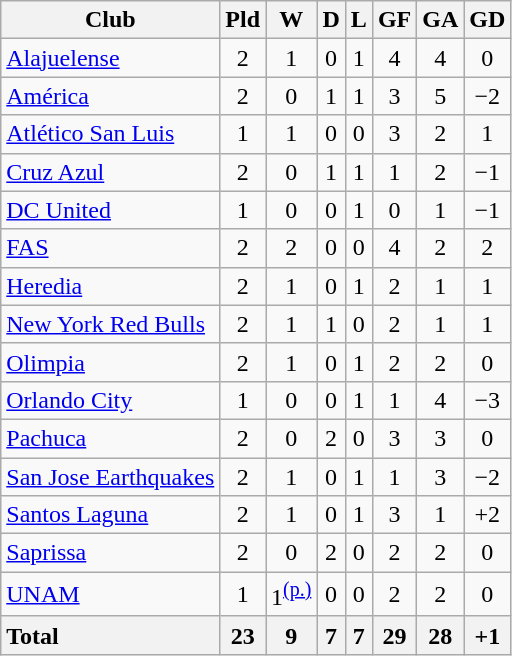<table class="wikitable sortable" style="text-align:center;">
<tr>
<th>Club</th>
<th>Pld</th>
<th>W</th>
<th>D</th>
<th>L</th>
<th>GF</th>
<th>GA</th>
<th>GD</th>
</tr>
<tr>
<td style="text-align:left;"> <a href='#'>Alajuelense</a></td>
<td>2</td>
<td>1</td>
<td>0</td>
<td>1</td>
<td>4</td>
<td>4</td>
<td>0</td>
</tr>
<tr>
<td style="text-align:left;"> <a href='#'>América</a></td>
<td>2</td>
<td>0</td>
<td>1</td>
<td>1</td>
<td>3</td>
<td>5</td>
<td>−2</td>
</tr>
<tr>
<td style="text-align:left;"> <a href='#'>Atlético San Luis</a></td>
<td>1</td>
<td>1</td>
<td>0</td>
<td>0</td>
<td>3</td>
<td>2</td>
<td>1</td>
</tr>
<tr>
<td style="text-align:left;"> <a href='#'>Cruz Azul</a></td>
<td>2</td>
<td>0</td>
<td>1</td>
<td>1</td>
<td>1</td>
<td>2</td>
<td>−1</td>
</tr>
<tr>
<td style="text-align:left;"> <a href='#'>DC United</a></td>
<td>1</td>
<td>0</td>
<td>0</td>
<td>1</td>
<td>0</td>
<td>1</td>
<td>−1</td>
</tr>
<tr>
<td style="text-align:left;"> <a href='#'>FAS</a></td>
<td>2</td>
<td>2</td>
<td>0</td>
<td>0</td>
<td>4</td>
<td>2</td>
<td>2</td>
</tr>
<tr>
<td style="text-align:left;"> <a href='#'>Heredia</a></td>
<td>2</td>
<td>1</td>
<td>0</td>
<td>1</td>
<td>2</td>
<td>1</td>
<td>1</td>
</tr>
<tr>
<td style="text-align:left;"> <a href='#'>New York Red Bulls</a></td>
<td>2</td>
<td>1</td>
<td>1</td>
<td>0</td>
<td>2</td>
<td>1</td>
<td>1</td>
</tr>
<tr>
<td style="text-align:left;"> <a href='#'>Olimpia</a></td>
<td>2</td>
<td>1</td>
<td>0</td>
<td>1</td>
<td>2</td>
<td>2</td>
<td>0</td>
</tr>
<tr>
<td style="text-align:left;"> <a href='#'>Orlando City</a></td>
<td>1</td>
<td>0</td>
<td>0</td>
<td>1</td>
<td>1</td>
<td>4</td>
<td>−3</td>
</tr>
<tr>
<td style="text-align:left;"> <a href='#'>Pachuca</a></td>
<td>2</td>
<td>0</td>
<td>2</td>
<td>0</td>
<td>3</td>
<td>3</td>
<td>0</td>
</tr>
<tr>
<td style="text-align:left;"> <a href='#'>San Jose Earthquakes</a></td>
<td>2</td>
<td>1</td>
<td>0</td>
<td>1</td>
<td>1</td>
<td>3</td>
<td>−2</td>
</tr>
<tr>
<td style="text-align:left;"> <a href='#'>Santos Laguna</a></td>
<td>2</td>
<td>1</td>
<td>0</td>
<td>1</td>
<td>3</td>
<td>1</td>
<td>+2</td>
</tr>
<tr>
<td style="text-align:left;"> <a href='#'>Saprissa</a></td>
<td>2</td>
<td>0</td>
<td>2</td>
<td>0</td>
<td>2</td>
<td>2</td>
<td>0</td>
</tr>
<tr>
<td style="text-align:left;"> <a href='#'>UNAM</a></td>
<td>1</td>
<td>1<sup><a href='#'>(p.)</a></sup></td>
<td>0</td>
<td>0</td>
<td>2</td>
<td>2</td>
<td>0</td>
</tr>
<tr>
<th style="text-align:left;"><strong>Total</strong></th>
<th><strong>23</strong></th>
<th><strong>9</strong></th>
<th>7</th>
<th>7</th>
<th><strong>29</strong></th>
<th><strong>28</strong></th>
<th><strong>+1</strong></th>
</tr>
</table>
